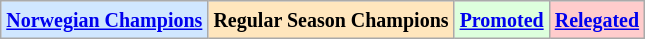<table class="wikitable">
<tr>
<td bgcolor="#D0E7FF"><small><strong><a href='#'>Norwegian Champions</a></strong></small></td>
<td bgcolor="#FFE6BD"><small><strong>Regular Season Champions</strong></small></td>
<td bgcolor="#ddffdd"><small><strong><a href='#'>Promoted</a></strong></small></td>
<td bgcolor="#FFCCCC"><small><strong><a href='#'>Relegated</a></strong></small></td>
</tr>
</table>
